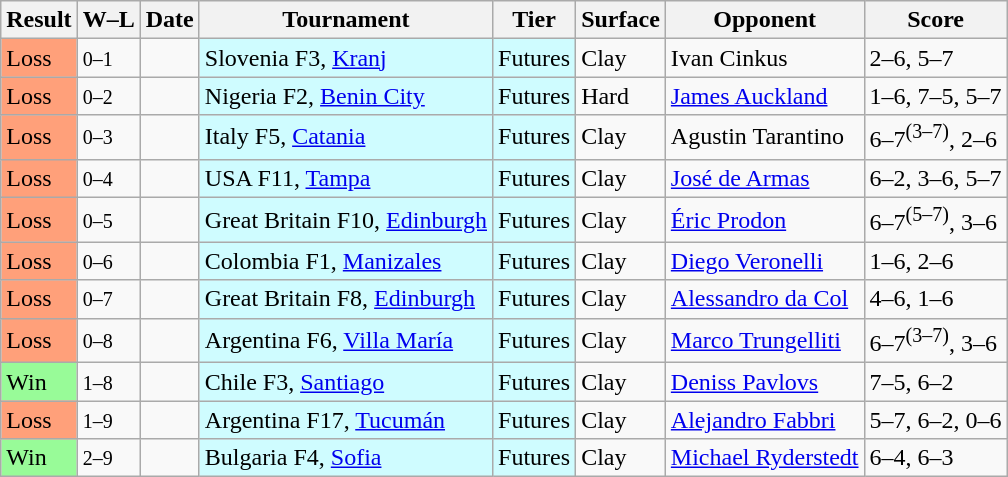<table class="sortable wikitable">
<tr>
<th>Result</th>
<th class="unsortable">W–L</th>
<th>Date</th>
<th>Tournament</th>
<th>Tier</th>
<th>Surface</th>
<th>Opponent</th>
<th class="unsortable">Score</th>
</tr>
<tr>
<td bgcolor=FFA07A>Loss</td>
<td><small>0–1</small></td>
<td></td>
<td style="background:#cffcff;">Slovenia F3, <a href='#'>Kranj</a></td>
<td style="background:#cffcff;">Futures</td>
<td>Clay</td>
<td> Ivan Cinkus</td>
<td>2–6, 5–7</td>
</tr>
<tr>
<td bgcolor=FFA07A>Loss</td>
<td><small>0–2</small></td>
<td></td>
<td style="background:#cffcff;">Nigeria F2, <a href='#'>Benin City</a></td>
<td style="background:#cffcff;">Futures</td>
<td>Hard</td>
<td> <a href='#'>James Auckland</a></td>
<td>1–6, 7–5, 5–7</td>
</tr>
<tr>
<td bgcolor=FFA07A>Loss</td>
<td><small>0–3</small></td>
<td></td>
<td style="background:#cffcff;">Italy F5, <a href='#'>Catania</a></td>
<td style="background:#cffcff;">Futures</td>
<td>Clay</td>
<td> Agustin Tarantino</td>
<td>6–7<sup>(3–7)</sup>, 2–6</td>
</tr>
<tr>
<td bgcolor=FFA07A>Loss</td>
<td><small>0–4</small></td>
<td></td>
<td style="background:#cffcff;">USA F11, <a href='#'>Tampa</a></td>
<td style="background:#cffcff;">Futures</td>
<td>Clay</td>
<td> <a href='#'>José de Armas</a></td>
<td>6–2, 3–6, 5–7</td>
</tr>
<tr>
<td bgcolor=FFA07A>Loss</td>
<td><small>0–5</small></td>
<td></td>
<td style="background:#cffcff;">Great Britain F10, <a href='#'>Edinburgh</a></td>
<td style="background:#cffcff;">Futures</td>
<td>Clay</td>
<td> <a href='#'>Éric Prodon</a></td>
<td>6–7<sup>(5–7)</sup>, 3–6</td>
</tr>
<tr>
<td bgcolor=FFA07A>Loss</td>
<td><small>0–6</small></td>
<td></td>
<td style="background:#cffcff;">Colombia F1, <a href='#'>Manizales</a></td>
<td style="background:#cffcff;">Futures</td>
<td>Clay</td>
<td> <a href='#'>Diego Veronelli</a></td>
<td>1–6, 2–6</td>
</tr>
<tr>
<td bgcolor=FFA07A>Loss</td>
<td><small>0–7</small></td>
<td></td>
<td style="background:#cffcff;">Great Britain F8, <a href='#'>Edinburgh</a></td>
<td style="background:#cffcff;">Futures</td>
<td>Clay</td>
<td> <a href='#'>Alessandro da Col</a></td>
<td>4–6, 1–6</td>
</tr>
<tr>
<td bgcolor=FFA07A>Loss</td>
<td><small>0–8</small></td>
<td></td>
<td style="background:#cffcff;">Argentina F6, <a href='#'>Villa María</a></td>
<td style="background:#cffcff;">Futures</td>
<td>Clay</td>
<td> <a href='#'>Marco Trungelliti</a></td>
<td>6–7<sup>(3–7)</sup>, 3–6</td>
</tr>
<tr>
<td bgcolor=98FB98>Win</td>
<td><small>1–8</small></td>
<td></td>
<td style="background:#cffcff;">Chile F3, <a href='#'>Santiago</a></td>
<td style="background:#cffcff;">Futures</td>
<td>Clay</td>
<td> <a href='#'>Deniss Pavlovs</a></td>
<td>7–5, 6–2</td>
</tr>
<tr>
<td bgcolor=FFA07A>Loss</td>
<td><small>1–9</small></td>
<td></td>
<td style="background:#cffcff;">Argentina F17, <a href='#'>Tucumán</a></td>
<td style="background:#cffcff;">Futures</td>
<td>Clay</td>
<td> <a href='#'>Alejandro Fabbri</a></td>
<td>5–7, 6–2, 0–6</td>
</tr>
<tr>
<td bgcolor=98FB98>Win</td>
<td><small>2–9</small></td>
<td></td>
<td style="background:#cffcff;">Bulgaria F4, <a href='#'>Sofia</a></td>
<td style="background:#cffcff;">Futures</td>
<td>Clay</td>
<td> <a href='#'>Michael Ryderstedt</a></td>
<td>6–4, 6–3</td>
</tr>
</table>
